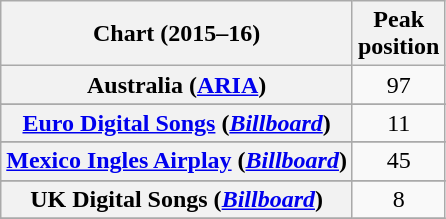<table class="wikitable sortable plainrowheaders" style="text-align:center">
<tr>
<th scope="col">Chart (2015–16)</th>
<th scope="col">Peak<br>position</th>
</tr>
<tr>
<th scope="row">Australia (<a href='#'>ARIA</a>)</th>
<td>97</td>
</tr>
<tr>
</tr>
<tr>
</tr>
<tr>
<th scope="row"><a href='#'>Euro Digital Songs</a> (<em><a href='#'>Billboard</a></em>)</th>
<td>11</td>
</tr>
<tr>
</tr>
<tr>
<th scope="row"><a href='#'>Mexico Ingles Airplay</a> (<em><a href='#'>Billboard</a></em>)</th>
<td>45</td>
</tr>
<tr>
</tr>
<tr>
</tr>
<tr>
<th scope="row">UK Digital Songs (<em><a href='#'>Billboard</a></em>)</th>
<td>8</td>
</tr>
<tr>
</tr>
</table>
